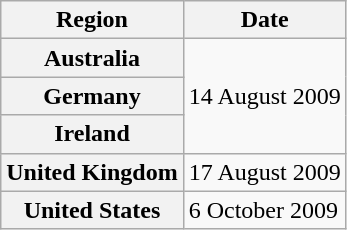<table class="wikitable plainrowheaders">
<tr>
<th scope="col">Region</th>
<th scope="col">Date</th>
</tr>
<tr>
<th scope="row">Australia</th>
<td rowspan="3">14 August 2009</td>
</tr>
<tr>
<th scope="row">Germany</th>
</tr>
<tr>
<th scope="row">Ireland</th>
</tr>
<tr>
<th scope="row">United Kingdom</th>
<td>17 August 2009</td>
</tr>
<tr>
<th scope="row">United States</th>
<td>6 October 2009</td>
</tr>
</table>
